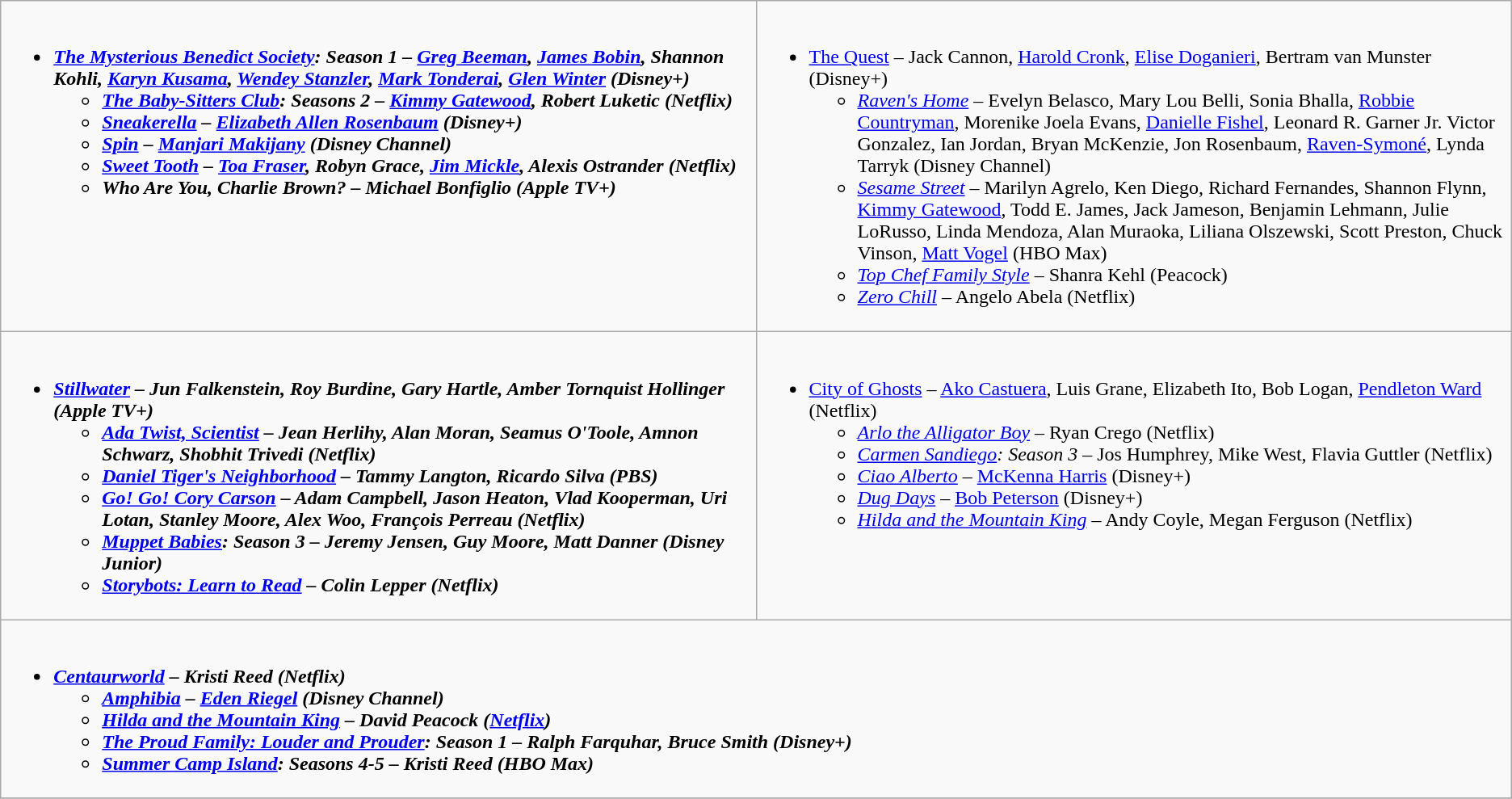<table class=wikitable>
<tr>
<td style="vertical-align:top;" width="50%"><br><ul><li><strong><em><a href='#'>The Mysterious Benedict Society</a>: Season 1<em> – <a href='#'>Greg Beeman</a>, <a href='#'>James Bobin</a>, Shannon Kohli, <a href='#'>Karyn Kusama</a>, <a href='#'>Wendey Stanzler</a>, <a href='#'>Mark Tonderai</a>, <a href='#'>Glen Winter</a> (Disney+)<strong><ul><li></em><a href='#'>The Baby-Sitters Club</a>: Seasons 2<em> – <a href='#'>Kimmy Gatewood</a>, Robert Luketic (Netflix)</li><li></em><a href='#'>Sneakerella</a><em> – <a href='#'>Elizabeth Allen Rosenbaum</a> (Disney+)</li><li></em><a href='#'>Spin</a><em> – <a href='#'>Manjari Makijany</a> (Disney Channel)</li><li></em><a href='#'>Sweet Tooth</a><em> – <a href='#'>Toa Fraser</a>, Robyn Grace, <a href='#'>Jim Mickle</a>, Alexis Ostrander (Netflix)</li><li></em>Who Are You, Charlie Brown?<em> – Michael Bonfiglio (Apple TV+)</li></ul></li></ul></td>
<td style="vertical-align:top;" width="50%"><br><ul><li></em></strong><a href='#'>The Quest</a></em> – Jack Cannon, <a href='#'>Harold Cronk</a>, <a href='#'>Elise Doganieri</a>, Bertram van Munster (Disney+)</strong><ul><li><em><a href='#'>Raven's Home</a></em> – Evelyn Belasco, Mary Lou Belli, Sonia Bhalla, <a href='#'>Robbie Countryman</a>, Morenike Joela Evans, <a href='#'>Danielle Fishel</a>, Leonard R. Garner Jr. Victor Gonzalez, Ian Jordan, Bryan McKenzie, Jon Rosenbaum, <a href='#'>Raven-Symoné</a>, Lynda Tarryk (Disney Channel)</li><li><em><a href='#'>Sesame Street</a></em> – Marilyn Agrelo, Ken Diego, Richard Fernandes, Shannon Flynn, <a href='#'>Kimmy Gatewood</a>, Todd E. James, Jack Jameson, Benjamin Lehmann, Julie LoRusso, Linda Mendoza, Alan Muraoka, Liliana Olszewski, Scott Preston, Chuck Vinson, <a href='#'>Matt Vogel</a> (HBO Max)</li><li><em><a href='#'>Top Chef Family Style</a></em> – Shanra Kehl (Peacock)</li><li><em><a href='#'>Zero Chill</a></em> – Angelo Abela (Netflix)</li></ul></li></ul></td>
</tr>
<tr>
<td style="vertical-align:top;" width="50%"><br><ul><li><strong><em><a href='#'>Stillwater</a><em> – Jun Falkenstein, Roy Burdine, Gary Hartle, Amber Tornquist Hollinger (Apple TV+)<strong><ul><li></em><a href='#'>Ada Twist, Scientist</a><em> – Jean Herlihy, Alan Moran, Seamus O'Toole, Amnon Schwarz, Shobhit Trivedi (Netflix)</li><li></em><a href='#'>Daniel Tiger's Neighborhood</a><em> – Tammy Langton, Ricardo Silva (PBS)</li><li></em><a href='#'>Go! Go! Cory Carson</a><em> – Adam Campbell, Jason Heaton, Vlad Kooperman, Uri Lotan, Stanley Moore, Alex Woo, François Perreau (Netflix)</li><li></em><a href='#'>Muppet Babies</a>: Season 3<em> – Jeremy Jensen, Guy Moore, Matt Danner (Disney Junior)</li><li></em><a href='#'>Storybots: Learn to Read</a><em> – Colin Lepper (Netflix)</li></ul></li></ul></td>
<td style="vertical-align:top;" width="50%"><br><ul><li></em></strong><a href='#'>City of Ghosts</a></em> – <a href='#'>Ako Castuera</a>, Luis Grane, Elizabeth Ito, Bob Logan, <a href='#'>Pendleton Ward</a> (Netflix)</strong><ul><li><em><a href='#'>Arlo the Alligator Boy</a></em> – Ryan Crego (Netflix)</li><li><em><a href='#'>Carmen Sandiego</a>: Season 3</em> – Jos Humphrey, Mike West, Flavia Guttler (Netflix)</li><li><em><a href='#'>Ciao Alberto</a></em> – <a href='#'>McKenna Harris</a> (Disney+)</li><li><em><a href='#'>Dug Days</a></em> – <a href='#'>Bob Peterson</a> (Disney+)</li><li><em><a href='#'>Hilda and the Mountain King</a></em> – Andy Coyle, Megan Ferguson (Netflix)</li></ul></li></ul></td>
</tr>
<tr>
<td colspan="2" style="vertical-align:top;" width="50%"><br><ul><li><strong><em><a href='#'>Centaurworld</a><em> – Kristi Reed (Netflix)<strong><ul><li></em><a href='#'>Amphibia</a><em> – <a href='#'>Eden Riegel</a> (Disney Channel)</li><li></em><a href='#'>Hilda and the Mountain King</a><em> – David Peacock (<a href='#'>Netflix</a>)</li><li></em><a href='#'>The Proud Family: Louder and Prouder</a>: Season 1<em> – Ralph Farquhar, Bruce Smith (Disney+)</li><li></em><a href='#'>Summer Camp Island</a>: Seasons 4-5<em> – Kristi Reed (HBO Max)</li></ul></li></ul></td>
</tr>
<tr>
</tr>
</table>
